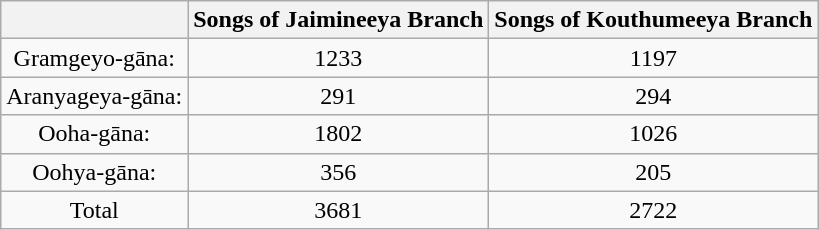<table class="wikitable">
<tr>
<th></th>
<th>Songs of Jaimineeya Branch</th>
<th>Songs of Kouthumeeya Branch</th>
</tr>
<tr align="center">
<td>Gramgeyo-gāna:</td>
<td>1233</td>
<td>1197</td>
</tr>
<tr align="center">
<td>Aranyageya-gāna:</td>
<td>291</td>
<td>294</td>
</tr>
<tr align="center">
<td>Ooha-gāna:</td>
<td>1802</td>
<td>1026</td>
</tr>
<tr align="center">
<td>Oohya-gāna:</td>
<td>356</td>
<td>205</td>
</tr>
<tr align="center">
<td>Total</td>
<td>3681</td>
<td>2722</td>
</tr>
</table>
